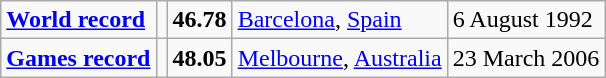<table class="wikitable">
<tr>
<td><a href='#'><strong>World record</strong></a></td>
<td></td>
<td><strong>46.78</strong></td>
<td><a href='#'>Barcelona</a>, <a href='#'>Spain</a></td>
<td>6 August 1992</td>
</tr>
<tr>
<td><a href='#'><strong>Games record</strong></a></td>
<td></td>
<td><strong>48.05</strong></td>
<td><a href='#'>Melbourne</a>, <a href='#'>Australia</a></td>
<td>23 March 2006</td>
</tr>
</table>
